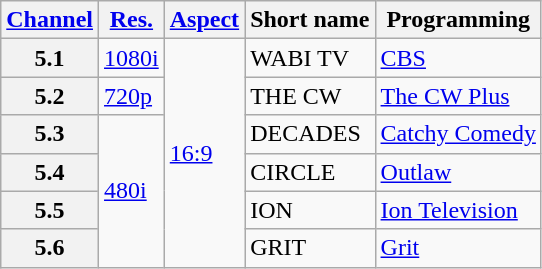<table class="wikitable">
<tr>
<th scope = "col"><a href='#'>Channel</a></th>
<th scope = "col"><a href='#'>Res.</a></th>
<th scope = "col"><a href='#'>Aspect</a></th>
<th scope = "col">Short name</th>
<th scope = "col">Programming</th>
</tr>
<tr>
<th scope = "row">5.1</th>
<td><a href='#'>1080i</a></td>
<td rowspan="6"><a href='#'>16:9</a></td>
<td>WABI TV</td>
<td><a href='#'>CBS</a></td>
</tr>
<tr>
<th scope = "row">5.2</th>
<td><a href='#'>720p</a></td>
<td>THE CW</td>
<td><a href='#'>The CW Plus</a></td>
</tr>
<tr>
<th scope = "row">5.3</th>
<td rowspan="4"><a href='#'>480i</a></td>
<td>DECADES</td>
<td><a href='#'>Catchy Comedy</a></td>
</tr>
<tr>
<th scope = "row">5.4</th>
<td>CIRCLE</td>
<td><a href='#'>Outlaw</a></td>
</tr>
<tr>
<th scope = "row">5.5</th>
<td>ION</td>
<td><a href='#'>Ion Television</a></td>
</tr>
<tr>
<th scope = "row">5.6</th>
<td>GRIT</td>
<td><a href='#'>Grit</a></td>
</tr>
</table>
